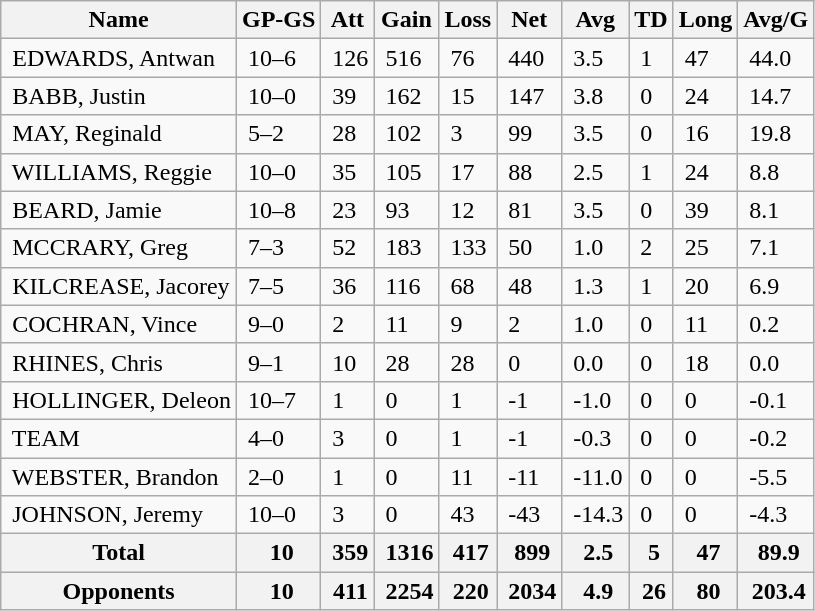<table class="wikitable" style="white-space:nowrap;">
<tr>
<th>Name</th>
<th>GP-GS</th>
<th>Att</th>
<th>Gain</th>
<th>Loss</th>
<th>Net</th>
<th>Avg</th>
<th>TD</th>
<th>Long</th>
<th>Avg/G</th>
</tr>
<tr>
<td> EDWARDS, Antwan</td>
<td> 10–6</td>
<td> 126</td>
<td> 516</td>
<td> 76</td>
<td> 440</td>
<td> 3.5</td>
<td> 1</td>
<td> 47</td>
<td> 44.0</td>
</tr>
<tr>
<td> BABB, Justin</td>
<td> 10–0</td>
<td> 39</td>
<td> 162</td>
<td> 15</td>
<td> 147</td>
<td> 3.8</td>
<td> 0</td>
<td> 24</td>
<td> 14.7</td>
</tr>
<tr>
<td> MAY, Reginald</td>
<td> 5–2</td>
<td> 28</td>
<td> 102</td>
<td> 3</td>
<td> 99</td>
<td> 3.5</td>
<td> 0</td>
<td> 16</td>
<td> 19.8</td>
</tr>
<tr>
<td> WILLIAMS, Reggie</td>
<td> 10–0</td>
<td> 35</td>
<td> 105</td>
<td> 17</td>
<td> 88</td>
<td> 2.5</td>
<td> 1</td>
<td> 24</td>
<td> 8.8</td>
</tr>
<tr>
<td> BEARD, Jamie</td>
<td> 10–8</td>
<td> 23</td>
<td> 93</td>
<td> 12</td>
<td> 81</td>
<td> 3.5</td>
<td> 0</td>
<td> 39</td>
<td> 8.1</td>
</tr>
<tr>
<td> MCCRARY, Greg</td>
<td> 7–3</td>
<td> 52</td>
<td> 183</td>
<td> 133</td>
<td> 50</td>
<td> 1.0</td>
<td> 2</td>
<td> 25</td>
<td> 7.1</td>
</tr>
<tr>
<td> KILCREASE, Jacorey</td>
<td> 7–5</td>
<td> 36</td>
<td> 116</td>
<td> 68</td>
<td> 48</td>
<td> 1.3</td>
<td> 1</td>
<td> 20</td>
<td> 6.9</td>
</tr>
<tr>
<td> COCHRAN, Vince</td>
<td> 9–0</td>
<td> 2</td>
<td> 11</td>
<td> 9</td>
<td> 2</td>
<td> 1.0</td>
<td> 0</td>
<td> 11</td>
<td> 0.2</td>
</tr>
<tr>
<td> RHINES, Chris</td>
<td> 9–1</td>
<td> 10</td>
<td> 28</td>
<td> 28</td>
<td> 0</td>
<td> 0.0</td>
<td> 0</td>
<td> 18</td>
<td> 0.0</td>
</tr>
<tr>
<td> HOLLINGER, Deleon</td>
<td> 10–7</td>
<td> 1</td>
<td> 0</td>
<td> 1</td>
<td> -1</td>
<td> -1.0</td>
<td> 0</td>
<td> 0</td>
<td> -0.1</td>
</tr>
<tr>
<td> TEAM</td>
<td> 4–0</td>
<td> 3</td>
<td> 0</td>
<td> 1</td>
<td> -1</td>
<td> -0.3</td>
<td> 0</td>
<td> 0</td>
<td> -0.2</td>
</tr>
<tr>
<td> WEBSTER, Brandon</td>
<td> 2–0</td>
<td> 1</td>
<td> 0</td>
<td> 11</td>
<td> -11</td>
<td> -11.0</td>
<td> 0</td>
<td> 0</td>
<td> -5.5</td>
</tr>
<tr>
<td> JOHNSON, Jeremy</td>
<td> 10–0</td>
<td> 3</td>
<td> 0</td>
<td> 43</td>
<td> -43</td>
<td> -14.3</td>
<td> 0</td>
<td> 0</td>
<td> -4.3</td>
</tr>
<tr>
<th><strong>Total</strong></th>
<th> 10</th>
<th> 359</th>
<th> 1316</th>
<th> 417</th>
<th> 899</th>
<th> 2.5</th>
<th> 5</th>
<th> 47</th>
<th> 89.9</th>
</tr>
<tr>
<th><strong>Opponents</strong></th>
<th> 10</th>
<th> 411</th>
<th> 2254</th>
<th> 220</th>
<th> 2034</th>
<th> 4.9</th>
<th> 26</th>
<th> 80</th>
<th> 203.4</th>
</tr>
</table>
